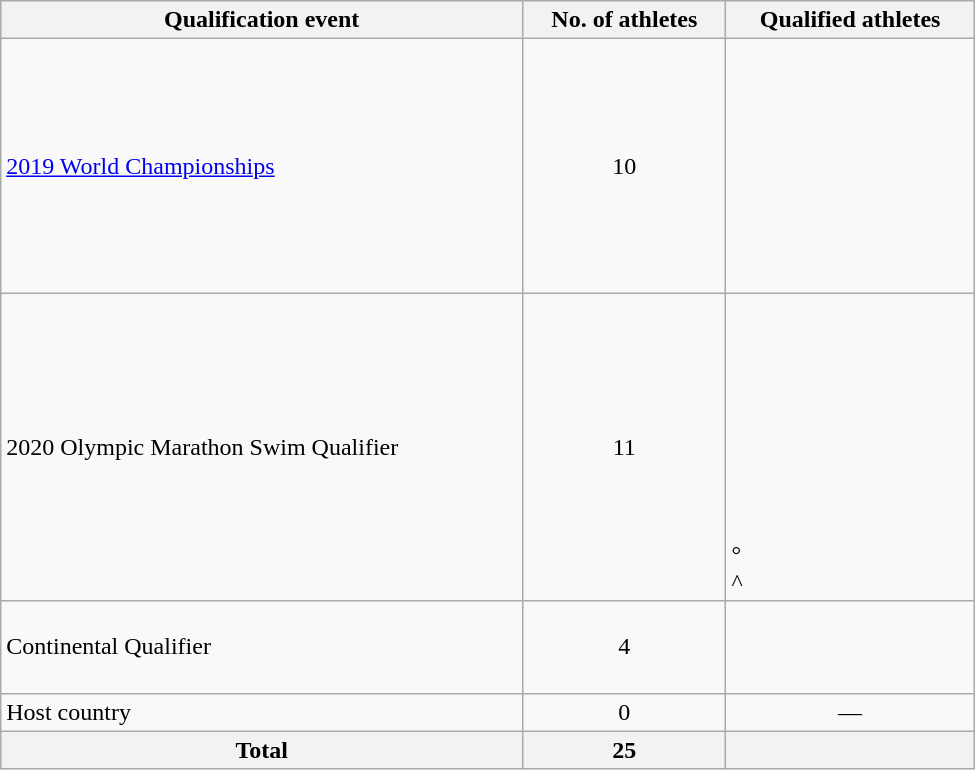<table class=wikitable style="text-align:left" width=650>
<tr>
<th>Qualification event</th>
<th>No. of athletes</th>
<th>Qualified athletes</th>
</tr>
<tr>
<td><a href='#'>2019 World Championships</a></td>
<td align=center>10</td>
<td><br><br><br><br><br><br><br><br><br></td>
</tr>
<tr>
<td>2020 Olympic Marathon Swim Qualifier</td>
<td align=center>11</td>
<td><br><br><br><br><br><br><br><br><br>°<br>^</td>
</tr>
<tr>
<td>Continental Qualifier</td>
<td align=center>4</td>
<td><br><br><br></td>
</tr>
<tr>
<td>Host country</td>
<td align=center>0</td>
<td align=center>—</td>
</tr>
<tr>
<th>Total</th>
<th>25</th>
<th></th>
</tr>
</table>
